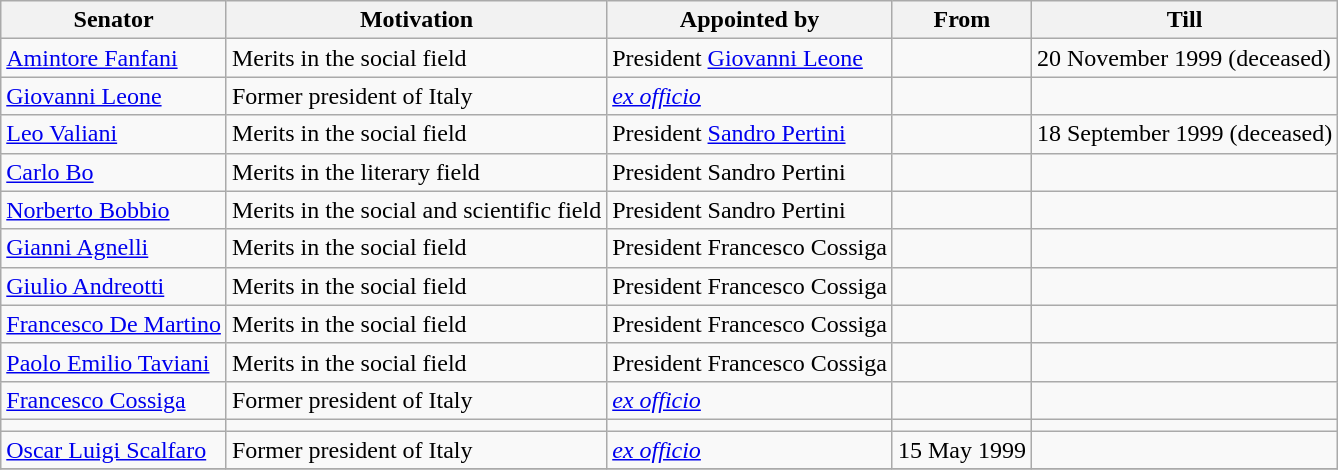<table class="wikitable">
<tr>
<th>Senator</th>
<th>Motivation</th>
<th>Appointed by</th>
<th>From</th>
<th>Till</th>
</tr>
<tr>
<td><a href='#'>Amintore Fanfani</a></td>
<td>Merits in the social field</td>
<td>President <a href='#'>Giovanni Leone</a></td>
<td></td>
<td>20 November 1999 (deceased)</td>
</tr>
<tr>
<td><a href='#'>Giovanni Leone</a></td>
<td>Former president of Italy</td>
<td><em><a href='#'>ex officio</a></em></td>
<td></td>
<td></td>
</tr>
<tr>
<td><a href='#'>Leo Valiani</a></td>
<td>Merits in the social field</td>
<td>President <a href='#'>Sandro Pertini</a></td>
<td></td>
<td>18 September 1999 (deceased)</td>
</tr>
<tr>
<td><a href='#'>Carlo Bo</a></td>
<td>Merits in the literary field</td>
<td>President Sandro Pertini</td>
<td></td>
<td></td>
</tr>
<tr>
<td><a href='#'>Norberto Bobbio</a></td>
<td>Merits in the social and scientific field</td>
<td>President Sandro Pertini</td>
<td></td>
<td></td>
</tr>
<tr>
<td><a href='#'>Gianni Agnelli</a></td>
<td>Merits in the social field</td>
<td>President Francesco Cossiga</td>
<td></td>
<td></td>
</tr>
<tr>
<td><a href='#'>Giulio Andreotti</a></td>
<td>Merits in the social field</td>
<td>President Francesco Cossiga</td>
<td></td>
<td></td>
</tr>
<tr>
<td><a href='#'>Francesco De Martino</a></td>
<td>Merits in the social field</td>
<td>President Francesco Cossiga</td>
<td></td>
<td></td>
</tr>
<tr>
<td><a href='#'>Paolo Emilio Taviani</a></td>
<td>Merits in the social field</td>
<td>President Francesco Cossiga</td>
<td></td>
<td></td>
</tr>
<tr>
<td><a href='#'>Francesco Cossiga</a></td>
<td>Former president of Italy</td>
<td><em><a href='#'>ex officio</a></em></td>
<td></td>
<td></td>
</tr>
<tr>
<td></td>
<td></td>
<td></td>
<td></td>
<td></td>
</tr>
<tr>
<td><a href='#'>Oscar Luigi Scalfaro</a></td>
<td>Former president of Italy</td>
<td><em><a href='#'>ex officio</a></em></td>
<td>15 May 1999</td>
<td></td>
</tr>
<tr>
</tr>
</table>
